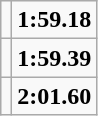<table class="wikitable">
<tr>
<td></td>
<td align=center><strong>1:59.18</strong></td>
</tr>
<tr>
<td></td>
<td align=center><strong>1:59.39</strong></td>
</tr>
<tr>
<td></td>
<td align=center><strong>2:01.60</strong></td>
</tr>
</table>
